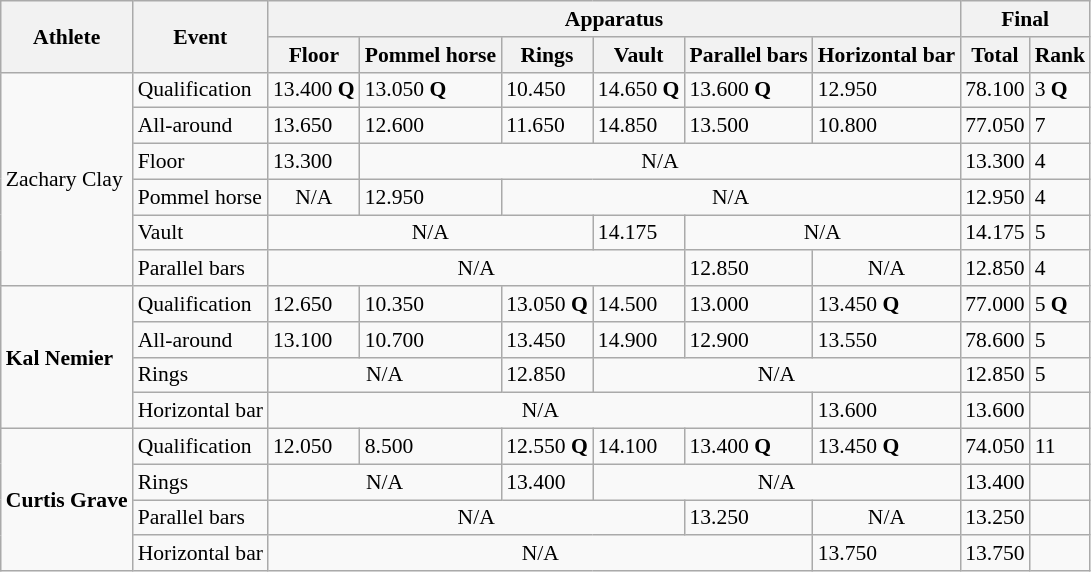<table class="wikitable" style="font-size:90%">
<tr>
<th rowspan="2">Athlete</th>
<th rowspan="2">Event</th>
<th colspan = "6">Apparatus</th>
<th colspan = "2">Final</th>
</tr>
<tr>
<th>Floor</th>
<th>Pommel horse</th>
<th>Rings</th>
<th>Vault</th>
<th>Parallel bars</th>
<th>Horizontal bar</th>
<th>Total</th>
<th>Rank</th>
</tr>
<tr>
<td rowspan=6>Zachary Clay</td>
<td>Qualification</td>
<td>13.400 <strong>Q</strong></td>
<td>13.050 <strong>Q</strong></td>
<td>10.450</td>
<td>14.650 <strong>Q</strong></td>
<td>13.600	<strong>Q</strong></td>
<td>12.950</td>
<td>78.100</td>
<td>3 <strong>Q</strong></td>
</tr>
<tr>
<td>All-around</td>
<td>13.650</td>
<td>12.600</td>
<td>11.650</td>
<td>14.850</td>
<td>13.500</td>
<td>10.800</td>
<td>77.050</td>
<td>7</td>
</tr>
<tr>
<td>Floor</td>
<td>13.300</td>
<td colspan=5 align=center>N/A</td>
<td>13.300</td>
<td>4</td>
</tr>
<tr>
<td>Pommel horse</td>
<td colspan align=center>N/A</td>
<td>12.950</td>
<td colspan=4 align=center>N/A</td>
<td>12.950</td>
<td>4</td>
</tr>
<tr>
<td>Vault</td>
<td colspan=3 align=center>N/A</td>
<td>14.175</td>
<td colspan=2 align=center>N/A</td>
<td>14.175</td>
<td>5</td>
</tr>
<tr>
<td>Parallel bars</td>
<td colspan=4 align=center>N/A</td>
<td>12.850</td>
<td colspan align=center>N/A</td>
<td>12.850</td>
<td>4</td>
</tr>
<tr>
<td rowspan=4><strong>Kal Nemier</strong></td>
<td>Qualification</td>
<td>12.650</td>
<td>10.350</td>
<td>13.050	<strong>Q</strong></td>
<td>14.500</td>
<td>13.000</td>
<td>13.450	<strong>Q</strong></td>
<td>77.000</td>
<td>5 <strong>Q</strong></td>
</tr>
<tr>
<td>All-around</td>
<td>13.100</td>
<td>10.700</td>
<td>13.450</td>
<td>14.900</td>
<td>12.900</td>
<td>13.550</td>
<td>78.600</td>
<td>5</td>
</tr>
<tr>
<td>Rings</td>
<td colspan=2 align=center>N/A</td>
<td>12.850</td>
<td colspan=3 align=center>N/A</td>
<td>12.850</td>
<td>5</td>
</tr>
<tr>
<td>Horizontal bar</td>
<td colspan=5 align=center>N/A</td>
<td>13.600</td>
<td>13.600</td>
<td></td>
</tr>
<tr>
<td rowspan=4><strong>Curtis Grave</strong></td>
<td>Qualification</td>
<td>12.050</td>
<td>8.500</td>
<td>12.550	<strong>Q</strong></td>
<td>14.100</td>
<td>13.400	<strong>Q</strong></td>
<td>13.450	<strong>Q</strong></td>
<td>74.050</td>
<td>11</td>
</tr>
<tr>
<td>Rings</td>
<td colspan=2 align=center>N/A</td>
<td>13.400</td>
<td colspan=3 align=center>N/A</td>
<td>13.400</td>
<td></td>
</tr>
<tr>
<td>Parallel bars</td>
<td colspan=4 align=center>N/A</td>
<td>13.250</td>
<td colspan align=center>N/A</td>
<td>13.250</td>
<td></td>
</tr>
<tr>
<td>Horizontal bar</td>
<td colspan=5 align=center>N/A</td>
<td>13.750</td>
<td>13.750</td>
<td></td>
</tr>
</table>
